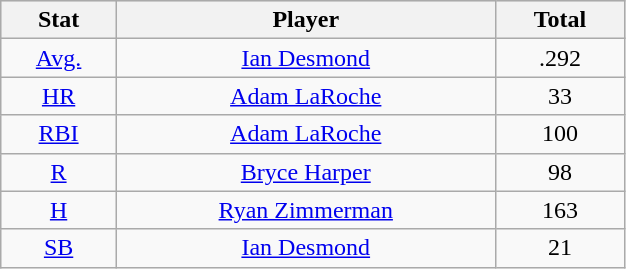<table class="wikitable" style="width:33%;">
<tr style="text-align:center; background:#ddd;">
<th>Stat</th>
<th>Player</th>
<th>Total</th>
</tr>
<tr align=center>
<td><a href='#'>Avg.</a></td>
<td><a href='#'>Ian Desmond</a></td>
<td>.292</td>
</tr>
<tr align=center>
<td><a href='#'>HR</a></td>
<td><a href='#'>Adam LaRoche</a></td>
<td>33</td>
</tr>
<tr align=center>
<td><a href='#'>RBI</a></td>
<td><a href='#'>Adam LaRoche</a></td>
<td>100</td>
</tr>
<tr align=center>
<td><a href='#'>R</a></td>
<td><a href='#'>Bryce Harper</a></td>
<td>98</td>
</tr>
<tr align=center>
<td><a href='#'>H</a></td>
<td><a href='#'>Ryan Zimmerman</a></td>
<td>163</td>
</tr>
<tr align=center>
<td><a href='#'>SB</a></td>
<td><a href='#'>Ian Desmond</a></td>
<td>21</td>
</tr>
</table>
